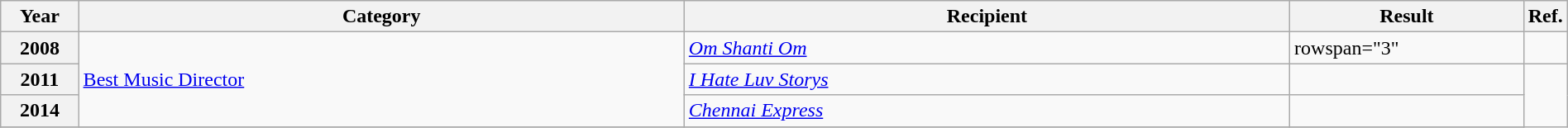<table class="wikitable plainrowheaders" width="100%" "textcolor:#000;">
<tr>
<th scope="col" width=5%><strong>Year</strong></th>
<th scope="col" width=39%><strong>Category</strong></th>
<th scope="col" width=39%><strong>Recipient</strong></th>
<th scope="col" width=15%><strong>Result</strong></th>
<th scope="col" width=2%><strong>Ref.</strong></th>
</tr>
<tr>
<th scope="row">2008</th>
<td rowspan="3"><a href='#'>Best Music Director</a></td>
<td><em><a href='#'>Om Shanti Om</a></em></td>
<td>rowspan="3" </td>
<td></td>
</tr>
<tr>
<th scope="row">2011</th>
<td><em><a href='#'>I Hate Luv Storys</a></em></td>
<td></td>
</tr>
<tr>
<th scope="row">2014</th>
<td><em><a href='#'>Chennai Express</a></em></td>
<td></td>
</tr>
<tr>
</tr>
</table>
